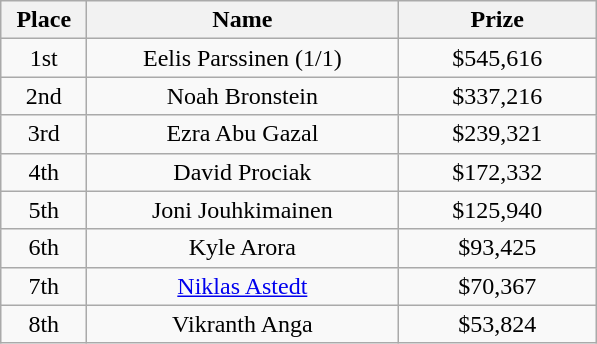<table class="wikitable">
<tr>
<th width="50">Place</th>
<th width="200">Name</th>
<th width="125">Prize</th>
</tr>
<tr>
<td align = "center">1st</td>
<td align = "center">Eelis Parssinen (1/1)</td>
<td align="center">$545,616</td>
</tr>
<tr>
<td align = "center">2nd</td>
<td align = "center">Noah Bronstein</td>
<td align="center">$337,216</td>
</tr>
<tr>
<td align = "center">3rd</td>
<td align = "center">Ezra Abu Gazal</td>
<td align="center">$239,321</td>
</tr>
<tr>
<td align = "center">4th</td>
<td align = "center">David Prociak</td>
<td align="center">$172,332</td>
</tr>
<tr>
<td align = "center">5th</td>
<td align = "center">Joni Jouhkimainen</td>
<td align="center">$125,940</td>
</tr>
<tr>
<td align = "center">6th</td>
<td align = "center">Kyle Arora</td>
<td align="center">$93,425</td>
</tr>
<tr>
<td align = "center">7th</td>
<td align = "center"><a href='#'>Niklas Astedt</a></td>
<td align="center">$70,367</td>
</tr>
<tr>
<td align = "center">8th</td>
<td align = "center">Vikranth Anga</td>
<td align="center">$53,824</td>
</tr>
</table>
